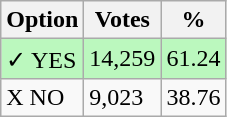<table class="wikitable">
<tr>
<th>Option</th>
<th>Votes</th>
<th>%</th>
</tr>
<tr>
<td style=background:#bbf8be>✓ YES</td>
<td style=background:#bbf8be>14,259</td>
<td style=background:#bbf8be>61.24</td>
</tr>
<tr>
<td>X NO</td>
<td>9,023</td>
<td>38.76</td>
</tr>
</table>
